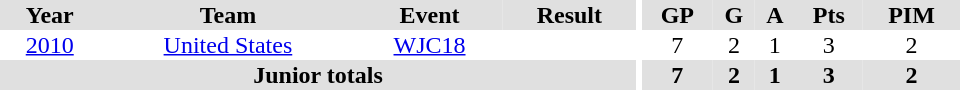<table border="0" cellpadding="1" cellspacing="0" ID="Table3" style="text-align:center; width:40em">
<tr ALIGN="center" bgcolor="#e0e0e0">
<th>Year</th>
<th>Team</th>
<th>Event</th>
<th>Result</th>
<th rowspan="99" bgcolor="#ffffff"></th>
<th>GP</th>
<th>G</th>
<th>A</th>
<th>Pts</th>
<th>PIM</th>
</tr>
<tr>
<td><a href='#'>2010</a></td>
<td><a href='#'>United States</a></td>
<td><a href='#'>WJC18</a></td>
<td></td>
<td>7</td>
<td>2</td>
<td>1</td>
<td>3</td>
<td>2</td>
</tr>
<tr bgcolor="#e0e0e0">
<th colspan="4">Junior totals</th>
<th>7</th>
<th>2</th>
<th>1</th>
<th>3</th>
<th>2</th>
</tr>
</table>
